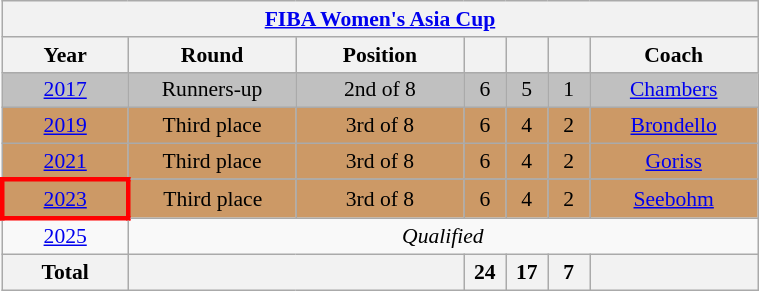<table class="wikitable" style="width: 40%; text-align: center; font-size:90%">
<tr>
<th colspan=7><a href='#'>FIBA Women's Asia Cup</a></th>
</tr>
<tr>
<th style="width: 15%">Year</th>
<th style="width: 20%">Round</th>
<th style="width: 20%">Position</th>
<th style="width: 5%"></th>
<th style="width: 5%"></th>
<th style="width: 5%"></th>
<th style="width: 20%">Coach</th>
</tr>
<tr style="background:silver">
<td> <a href='#'>2017</a></td>
<td>Runners-up</td>
<td>2nd of 8</td>
<td>6</td>
<td>5</td>
<td>1</td>
<td><a href='#'>Chambers</a></td>
</tr>
<tr style="background:#cc9966">
<td> <a href='#'>2019</a></td>
<td>Third place</td>
<td>3rd of 8</td>
<td>6</td>
<td>4</td>
<td>2</td>
<td><a href='#'>Brondello</a></td>
</tr>
<tr style="background:#cc9966">
<td> <a href='#'>2021</a></td>
<td>Third place</td>
<td>3rd of 8</td>
<td>6</td>
<td>4</td>
<td>2</td>
<td><a href='#'>Goriss</a></td>
</tr>
<tr>
</tr>
<tr style="background:#cc9966">
<td style="border: 3px solid red"> <a href='#'>2023</a></td>
<td>Third place</td>
<td>3rd of 8</td>
<td>6</td>
<td>4</td>
<td>2</td>
<td><a href='#'>Seebohm</a></td>
</tr>
<tr>
<td> <a href='#'>2025</a></td>
<td colspan=6><em>Qualified</em></td>
</tr>
<tr>
<th>Total</th>
<th colspan=2></th>
<th>24</th>
<th>17</th>
<th>7</th>
<th></th>
</tr>
</table>
